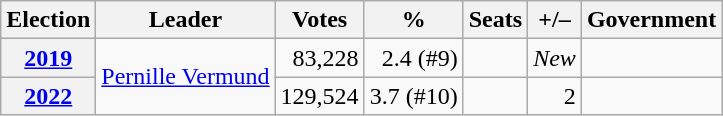<table class="wikitable" style="text-align:right;">
<tr>
<th>Election</th>
<th>Leader</th>
<th>Votes</th>
<th>%</th>
<th>Seats</th>
<th>+/–</th>
<th>Government</th>
</tr>
<tr>
<th><a href='#'>2019</a></th>
<td rowspan="2"><a href='#'>Pernille Vermund</a></td>
<td>83,228</td>
<td>2.4 (#9)</td>
<td></td>
<td><em>New</em></td>
<td></td>
</tr>
<tr>
<th><a href='#'>2022</a></th>
<td>129,524</td>
<td>3.7 (#10)</td>
<td></td>
<td> 2</td>
<td></td>
</tr>
</table>
